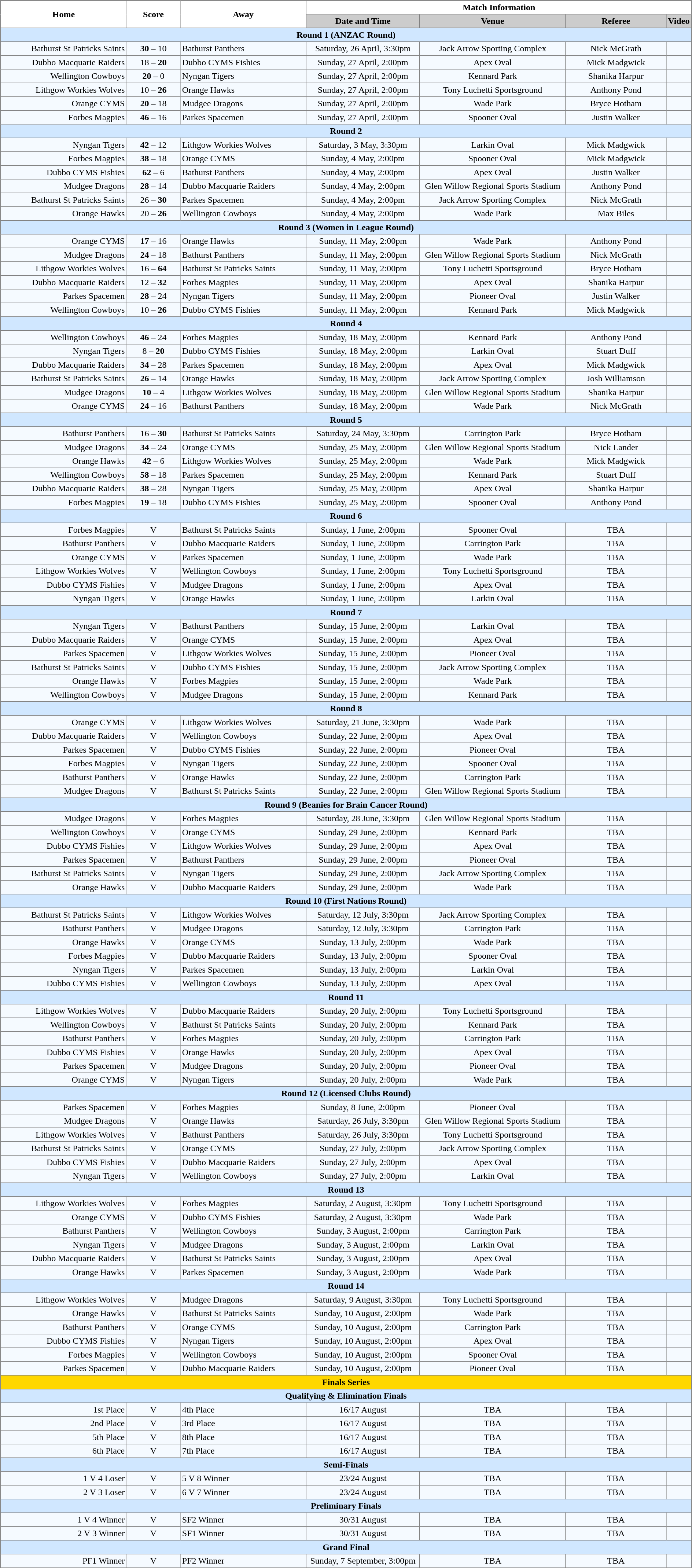<table class="mw-collapsible mw-collapsed" width="100%">
<tr>
<td valign="left" width="25%"><br><table border="1" cellpadding="3" cellspacing="0" width="100%" style="border-collapse:collapse;  text-align:center;">
<tr>
<th rowspan="2" width="19%">Home</th>
<th rowspan="2" width="8%">Score</th>
<th rowspan="2" width="19%">Away</th>
<th colspan="4">Match Information</th>
</tr>
<tr bgcolor="#CCCCCC">
<th width="17%">Date and Time</th>
<th width="22%">Venue</th>
<th width="50%">Referee</th>
<th>Video</th>
</tr>
<tr style="background:#d0e7ff;">
<td colspan="7"><strong>Round 1 (ANZAC Round)</strong></td>
</tr>
<tr style="text-align:center; background:#f5faff;">
<td align="right">Bathurst St Patricks Saints </td>
<td><strong>30</strong> – 10</td>
<td align="left"> Bathurst Panthers</td>
<td>Saturday, 26 April, 3:30pm</td>
<td>Jack Arrow Sporting Complex</td>
<td>Nick McGrath</td>
<td></td>
</tr>
<tr style="text-align:center; background:#f5faff;">
<td align="right">Dubbo Macquarie Raiders </td>
<td>18 – <strong>20</strong></td>
<td align="left"> Dubbo CYMS Fishies</td>
<td>Sunday, 27 April, 2:00pm</td>
<td>Apex Oval</td>
<td>Mick Madgwick</td>
<td></td>
</tr>
<tr style="text-align:center; background:#f5faff;">
<td align="right">Wellington Cowboys </td>
<td><strong>20</strong> – 0</td>
<td align="left"> Nyngan Tigers</td>
<td>Sunday, 27 April, 2:00pm</td>
<td>Kennard Park</td>
<td>Shanika Harpur</td>
<td></td>
</tr>
<tr style="text-align:center; background:#f5faff;">
<td align="right">Lithgow Workies Wolves </td>
<td>10 – <strong>26</strong></td>
<td align="left"> Orange Hawks</td>
<td>Sunday, 27 April, 2:00pm</td>
<td>Tony Luchetti Sportsground</td>
<td>Anthony Pond</td>
<td></td>
</tr>
<tr style="text-align:center; background:#f5faff;">
<td align="right">Orange CYMS </td>
<td><strong>20</strong> – 18</td>
<td align="left"> Mudgee Dragons</td>
<td>Sunday, 27 April, 2:00pm</td>
<td>Wade Park</td>
<td>Bryce Hotham</td>
<td></td>
</tr>
<tr style="text-align:center; background:#f5faff;">
<td align="right">Forbes Magpies </td>
<td><strong>46</strong> – 16</td>
<td align="left"> Parkes Spacemen</td>
<td>Sunday, 27 April, 2:00pm</td>
<td>Spooner Oval</td>
<td>Justin Walker</td>
<td></td>
</tr>
<tr style="background:#d0e7ff;">
<td colspan="7"><strong>Round 2</strong></td>
</tr>
<tr style="text-align:center; background:#f5faff;">
<td align="right">Nyngan Tigers </td>
<td><strong>42</strong> – 12</td>
<td align="left"> Lithgow Workies Wolves</td>
<td>Saturday, 3 May, 3:30pm</td>
<td>Larkin Oval</td>
<td>Mick Madgwick</td>
<td></td>
</tr>
<tr style="text-align:center; background:#f5faff;">
<td align="right">Forbes Magpies </td>
<td><strong>38</strong> – 18</td>
<td align="left"> Orange CYMS</td>
<td>Sunday, 4 May, 2:00pm</td>
<td>Spooner Oval</td>
<td>Mick Madgwick</td>
<td></td>
</tr>
<tr style="text-align:center; background:#f5faff;">
<td align="right">Dubbo CYMS Fishies </td>
<td><strong>62</strong> – 6</td>
<td align="left"> Bathurst Panthers</td>
<td>Sunday, 4 May, 2:00pm</td>
<td>Apex Oval</td>
<td>Justin Walker</td>
<td></td>
</tr>
<tr style="text-align:center; background:#f5faff;">
<td align="right">Mudgee Dragons </td>
<td><strong>28</strong> – 14</td>
<td align="left"> Dubbo Macquarie Raiders</td>
<td>Sunday, 4 May, 2:00pm</td>
<td>Glen Willow Regional Sports Stadium</td>
<td>Anthony Pond</td>
<td></td>
</tr>
<tr style="text-align:center; background:#f5faff;">
<td align="right">Bathurst St Patricks Saints </td>
<td>26 – <strong>30</strong></td>
<td align="left"> Parkes Spacemen</td>
<td>Sunday, 4 May, 2:00pm</td>
<td>Jack Arrow Sporting Complex</td>
<td>Nick McGrath</td>
<td></td>
</tr>
<tr style="text-align:center; background:#f5faff;">
<td align="right">Orange Hawks </td>
<td>20 – <strong>26</strong></td>
<td align="left"> Wellington Cowboys</td>
<td>Sunday, 4 May, 2:00pm</td>
<td>Wade Park</td>
<td>Max Biles</td>
<td></td>
</tr>
<tr style="background:#d0e7ff;">
<td colspan="7"><strong>Round 3 (Women in League Round)</strong></td>
</tr>
<tr style="text-align:center; background:#f5faff;">
<td align="right">Orange CYMS </td>
<td><strong>17</strong> – 16</td>
<td align="left"> Orange Hawks</td>
<td>Sunday, 11 May, 2:00pm</td>
<td>Wade Park</td>
<td>Anthony Pond</td>
<td></td>
</tr>
<tr style="text-align:center; background:#f5faff;">
<td align="right">Mudgee Dragons </td>
<td><strong>24</strong> – 18</td>
<td align="left"> Bathurst Panthers</td>
<td>Sunday, 11 May, 2:00pm</td>
<td>Glen Willow Regional Sports Stadium</td>
<td>Nick McGrath</td>
<td></td>
</tr>
<tr style="text-align:center; background:#f5faff;">
<td align="right">Lithgow Workies Wolves </td>
<td>16 – <strong>64</strong></td>
<td align="left"> Bathurst St Patricks Saints</td>
<td>Sunday, 11 May, 2:00pm</td>
<td>Tony Luchetti Sportsground</td>
<td>Bryce Hotham</td>
<td></td>
</tr>
<tr style="text-align:center; background:#f5faff;">
<td align="right">Dubbo Macquarie Raiders </td>
<td>12 – <strong>32</strong></td>
<td align="left"> Forbes Magpies</td>
<td>Sunday, 11 May, 2:00pm</td>
<td>Apex Oval</td>
<td>Shanika Harpur</td>
<td></td>
</tr>
<tr style="text-align:center; background:#f5faff;">
<td align="right">Parkes Spacemen </td>
<td><strong>28</strong> – 24</td>
<td align="left"> Nyngan Tigers</td>
<td>Sunday, 11 May, 2:00pm</td>
<td>Pioneer Oval</td>
<td>Justin Walker</td>
<td></td>
</tr>
<tr style="text-align:center; background:#f5faff;">
<td align="right">Wellington Cowboys </td>
<td>10 – <strong>26</strong></td>
<td align="left"> Dubbo CYMS Fishies</td>
<td>Sunday, 11 May, 2:00pm</td>
<td>Kennard Park</td>
<td>Mick Madgwick</td>
<td></td>
</tr>
<tr style="background:#d0e7ff;">
<td colspan="7"><strong>Round 4</strong></td>
</tr>
<tr style="text-align:center; background:#f5faff;">
<td align="right">Wellington Cowboys </td>
<td><strong>46</strong> – 24</td>
<td align="left"> Forbes Magpies</td>
<td>Sunday, 18 May, 2:00pm</td>
<td>Kennard Park</td>
<td>Anthony Pond</td>
<td></td>
</tr>
<tr style="text-align:center; background:#f5faff;">
<td align="right">Nyngan Tigers </td>
<td>8 – <strong>20</strong></td>
<td align="left"> Dubbo CYMS Fishies</td>
<td>Sunday, 18 May, 2:00pm</td>
<td>Larkin Oval</td>
<td>Stuart Duff</td>
<td></td>
</tr>
<tr style="text-align:center; background:#f5faff;">
<td align="right">Dubbo Macquarie Raiders </td>
<td><strong>34</strong> – 28</td>
<td align="left"> Parkes Spacemen</td>
<td>Sunday, 18 May, 2:00pm</td>
<td>Apex Oval</td>
<td>Mick Madgwick</td>
<td></td>
</tr>
<tr style="text-align:center; background:#f5faff;">
<td align="right">Bathurst St Patricks Saints </td>
<td><strong>26</strong> – 14</td>
<td align="left"> Orange Hawks</td>
<td>Sunday, 18 May, 2:00pm</td>
<td>Jack Arrow Sporting Complex</td>
<td>Josh Williamson</td>
<td></td>
</tr>
<tr style="text-align:center; background:#f5faff;">
<td align="right">Mudgee Dragons </td>
<td><strong>10</strong> – 4</td>
<td align="left"> Lithgow Workies Wolves</td>
<td>Sunday, 18 May, 2:00pm</td>
<td>Glen Willow Regional Sports Stadium</td>
<td>Shanika Harpur</td>
<td></td>
</tr>
<tr style="text-align:center; background:#f5faff;">
<td align="right">Orange CYMS </td>
<td><strong>24</strong> – 16</td>
<td align="left"> Bathurst Panthers</td>
<td>Sunday, 18 May, 2:00pm</td>
<td>Wade Park</td>
<td>Nick McGrath</td>
<td></td>
</tr>
<tr style="background:#d0e7ff;">
<td colspan="7"><strong>Round 5</strong></td>
</tr>
<tr style="text-align:center; background:#f5faff;">
<td align="right">Bathurst Panthers </td>
<td>16 – <strong>30</strong></td>
<td align="left"> Bathurst St Patricks Saints</td>
<td>Saturday, 24 May, 3:30pm</td>
<td>Carrington Park</td>
<td>Bryce Hotham</td>
<td></td>
</tr>
<tr style="text-align:center; background:#f5faff;">
<td align="right">Mudgee Dragons </td>
<td><strong>34</strong> – 24</td>
<td align="left"> Orange CYMS</td>
<td>Sunday, 25 May, 2:00pm</td>
<td>Glen Willow Regional Sports Stadium</td>
<td>Nick Lander</td>
<td></td>
</tr>
<tr style="text-align:center; background:#f5faff;">
<td align="right">Orange Hawks </td>
<td><strong>42</strong> – 6</td>
<td align="left"> Lithgow Workies Wolves</td>
<td>Sunday, 25 May, 2:00pm</td>
<td>Wade Park</td>
<td>Mick Madgwick</td>
<td></td>
</tr>
<tr style="text-align:center; background:#f5faff;">
<td align="right">Wellington Cowboys </td>
<td><strong>58</strong> – 18</td>
<td align="left"> Parkes Spacemen</td>
<td>Sunday, 25 May, 2:00pm</td>
<td>Kennard Park</td>
<td>Stuart Duff</td>
<td></td>
</tr>
<tr style="text-align:center; background:#f5faff;">
<td align="right">Dubbo Macquarie Raiders </td>
<td><strong>38</strong> – 28</td>
<td align="left"> Nyngan Tigers</td>
<td>Sunday, 25 May, 2:00pm</td>
<td>Apex Oval</td>
<td>Shanika Harpur</td>
<td></td>
</tr>
<tr style="text-align:center; background:#f5faff;">
<td align="right">Forbes Magpies </td>
<td><strong>19</strong> – 18</td>
<td align="left"> Dubbo CYMS Fishies</td>
<td>Sunday, 25 May, 2:00pm</td>
<td>Spooner Oval</td>
<td>Anthony Pond</td>
<td></td>
</tr>
<tr style="background:#d0e7ff;">
<td colspan="7"><strong>Round 6</strong></td>
</tr>
<tr style="text-align:center; background:#f5faff;">
<td align="right">Forbes Magpies </td>
<td>V</td>
<td align="left"> Bathurst St Patricks Saints</td>
<td>Sunday, 1 June, 2:00pm</td>
<td>Spooner Oval</td>
<td>TBA</td>
<td></td>
</tr>
<tr style="text-align:center; background:#f5faff;">
<td align="right">Bathurst Panthers </td>
<td>V</td>
<td align="left"> Dubbo Macquarie Raiders</td>
<td>Sunday, 1 June, 2:00pm</td>
<td>Carrington Park</td>
<td>TBA</td>
<td></td>
</tr>
<tr style="text-align:center; background:#f5faff;">
<td align="right">Orange CYMS </td>
<td>V</td>
<td align="left"> Parkes Spacemen</td>
<td>Sunday, 1 June, 2:00pm</td>
<td>Wade Park</td>
<td>TBA</td>
<td></td>
</tr>
<tr style="text-align:center; background:#f5faff;">
<td align="right">Lithgow Workies Wolves </td>
<td>V</td>
<td align="left"> Wellington Cowboys</td>
<td>Sunday, 1 June, 2:00pm</td>
<td>Tony Luchetti Sportsground</td>
<td>TBA</td>
<td></td>
</tr>
<tr style="text-align:center; background:#f5faff;">
<td align="right">Dubbo CYMS Fishies </td>
<td>V</td>
<td align="left"> Mudgee Dragons</td>
<td>Sunday, 1 June, 2:00pm</td>
<td>Apex Oval</td>
<td>TBA</td>
<td></td>
</tr>
<tr style="text-align:center; background:#f5faff;">
<td align="right">Nyngan Tigers </td>
<td>V</td>
<td align="left"> Orange Hawks</td>
<td>Sunday, 1 June, 2:00pm</td>
<td>Larkin Oval</td>
<td>TBA</td>
<td></td>
</tr>
<tr style="background:#d0e7ff;">
<td colspan="7"><strong>Round 7</strong></td>
</tr>
<tr style="text-align:center; background:#f5faff;">
<td align="right">Nyngan Tigers </td>
<td>V</td>
<td align="left"> Bathurst Panthers</td>
<td>Sunday, 15 June, 2:00pm</td>
<td>Larkin Oval</td>
<td>TBA</td>
<td></td>
</tr>
<tr style="text-align:center; background:#f5faff;">
<td align="right">Dubbo Macquarie Raiders </td>
<td>V</td>
<td align="left"> Orange CYMS</td>
<td>Sunday, 15 June, 2:00pm</td>
<td>Apex Oval</td>
<td>TBA</td>
<td></td>
</tr>
<tr style="text-align:center; background:#f5faff;">
<td align="right">Parkes Spacemen </td>
<td>V</td>
<td align="left"> Lithgow Workies Wolves</td>
<td>Sunday, 15 June, 2:00pm</td>
<td>Pioneer Oval</td>
<td>TBA</td>
<td></td>
</tr>
<tr style="text-align:center; background:#f5faff;">
<td align="right">Bathurst St Patricks Saints </td>
<td>V</td>
<td align="left"> Dubbo CYMS Fishies</td>
<td>Sunday, 15 June, 2:00pm</td>
<td>Jack Arrow Sporting Complex</td>
<td>TBA</td>
<td></td>
</tr>
<tr style="text-align:center; background:#f5faff;">
<td align="right">Orange Hawks </td>
<td>V</td>
<td align="left"> Forbes Magpies</td>
<td>Sunday, 15 June, 2:00pm</td>
<td>Wade Park</td>
<td>TBA</td>
<td></td>
</tr>
<tr style="text-align:center; background:#f5faff;">
<td align="right">Wellington Cowboys </td>
<td>V</td>
<td align="left"> Mudgee Dragons</td>
<td>Sunday, 15 June, 2:00pm</td>
<td>Kennard Park</td>
<td>TBA</td>
<td></td>
</tr>
<tr style="background:#d0e7ff;">
<td colspan="7"><strong>Round 8</strong></td>
</tr>
<tr style="text-align:center; background:#f5faff;">
<td align="right">Orange CYMS </td>
<td>V</td>
<td align="left"> Lithgow Workies Wolves</td>
<td>Saturday, 21 June, 3:30pm</td>
<td>Wade Park</td>
<td>TBA</td>
<td></td>
</tr>
<tr style="text-align:center; background:#f5faff;">
<td align="right">Dubbo Macquarie Raiders </td>
<td>V</td>
<td align="left"> Wellington Cowboys</td>
<td>Sunday, 22 June, 2:00pm</td>
<td>Apex Oval</td>
<td>TBA</td>
<td></td>
</tr>
<tr style="text-align:center; background:#f5faff;">
<td align="right">Parkes Spacemen </td>
<td>V</td>
<td align="left"> Dubbo CYMS Fishies</td>
<td>Sunday, 22 June, 2:00pm</td>
<td>Pioneer Oval</td>
<td>TBA</td>
<td></td>
</tr>
<tr style="text-align:center; background:#f5faff;">
<td align="right">Forbes Magpies </td>
<td>V</td>
<td align="left"> Nyngan Tigers</td>
<td>Sunday, 22 June, 2:00pm</td>
<td>Spooner Oval</td>
<td>TBA</td>
<td></td>
</tr>
<tr style="text-align:center; background:#f5faff;">
<td align="right">Bathurst Panthers </td>
<td>V</td>
<td align="left"> Orange Hawks</td>
<td>Sunday, 22 June, 2:00pm</td>
<td>Carrington Park</td>
<td>TBA</td>
<td></td>
</tr>
<tr style="text-align:center; background:#f5faff;">
<td align="right">Mudgee Dragons </td>
<td>V</td>
<td align="left"> Bathurst St Patricks Saints</td>
<td>Sunday, 22 June, 2:00pm</td>
<td>Glen Willow Regional Sports Stadium</td>
<td>TBA</td>
<td></td>
</tr>
<tr style="background:#d0e7ff;">
<td colspan="7"><strong>Round 9 (Beanies for Brain Cancer Round)</strong></td>
</tr>
<tr style="text-align:center; background:#f5faff;">
<td align="right">Mudgee Dragons </td>
<td>V</td>
<td align="left"> Forbes Magpies</td>
<td>Saturday, 28 June, 3:30pm</td>
<td>Glen Willow Regional Sports Stadium</td>
<td>TBA</td>
<td></td>
</tr>
<tr style="text-align:center; background:#f5faff;">
<td align="right">Wellington Cowboys </td>
<td>V</td>
<td align="left"> Orange CYMS</td>
<td>Sunday, 29 June, 2:00pm</td>
<td>Kennard Park</td>
<td>TBA</td>
<td></td>
</tr>
<tr style="text-align:center; background:#f5faff;">
<td align="right">Dubbo CYMS Fishies </td>
<td>V</td>
<td align="left"> Lithgow Workies Wolves</td>
<td>Sunday, 29 June, 2:00pm</td>
<td>Apex Oval</td>
<td>TBA</td>
<td></td>
</tr>
<tr style="text-align:center; background:#f5faff;">
<td align="right">Parkes Spacemen </td>
<td>V</td>
<td align="left"> Bathurst Panthers</td>
<td>Sunday, 29 June, 2:00pm</td>
<td>Pioneer Oval</td>
<td>TBA</td>
<td></td>
</tr>
<tr style="text-align:center; background:#f5faff;">
<td align="right">Bathurst St Patricks Saints </td>
<td>V</td>
<td align="left"> Nyngan Tigers</td>
<td>Sunday, 29 June, 2:00pm</td>
<td>Jack Arrow Sporting Complex</td>
<td>TBA</td>
<td></td>
</tr>
<tr style="text-align:center; background:#f5faff;">
<td align="right">Orange Hawks </td>
<td>V</td>
<td align="left"> Dubbo Macquarie Raiders</td>
<td>Sunday, 29 June, 2:00pm</td>
<td>Wade Park</td>
<td>TBA</td>
<td></td>
</tr>
<tr style="background:#d0e7ff;">
<td colspan="7"><strong>Round 10 (First Nations Round)</strong></td>
</tr>
<tr style="text-align:center; background:#f5faff;">
<td align="right">Bathurst St Patricks Saints </td>
<td>V</td>
<td align="left"> Lithgow Workies Wolves</td>
<td>Saturday, 12 July, 3:30pm</td>
<td>Jack Arrow Sporting Complex</td>
<td>TBA</td>
<td></td>
</tr>
<tr style="text-align:center; background:#f5faff;">
<td align="right">Bathurst Panthers </td>
<td>V</td>
<td align="left"> Mudgee Dragons</td>
<td>Saturday, 12 July, 3:30pm</td>
<td>Carrington Park</td>
<td>TBA</td>
<td></td>
</tr>
<tr style="text-align:center; background:#f5faff;">
<td align="right">Orange Hawks </td>
<td>V</td>
<td align="left"> Orange CYMS</td>
<td>Sunday, 13 July, 2:00pm</td>
<td>Wade Park</td>
<td>TBA</td>
<td></td>
</tr>
<tr style="text-align:center; background:#f5faff;">
<td align="right">Forbes Magpies </td>
<td>V</td>
<td align="left"> Dubbo Macquarie Raiders</td>
<td>Sunday, 13 July, 2:00pm</td>
<td>Spooner Oval</td>
<td>TBA</td>
<td></td>
</tr>
<tr style="text-align:center; background:#f5faff;">
<td align="right">Nyngan Tigers </td>
<td>V</td>
<td align="left"> Parkes Spacemen</td>
<td>Sunday, 13 July, 2:00pm</td>
<td>Larkin Oval</td>
<td>TBA</td>
<td></td>
</tr>
<tr style="text-align:center; background:#f5faff;">
<td align="right">Dubbo CYMS Fishies </td>
<td>V</td>
<td align="left"> Wellington Cowboys</td>
<td>Sunday, 13 July, 2:00pm</td>
<td>Apex Oval</td>
<td>TBA</td>
<td></td>
</tr>
<tr style="background:#d0e7ff;">
<td colspan="7"><strong>Round 11</strong></td>
</tr>
<tr style="text-align:center; background:#f5faff;">
<td align="right">Lithgow Workies Wolves </td>
<td>V</td>
<td align="left"> Dubbo Macquarie Raiders</td>
<td>Sunday, 20 July, 2:00pm</td>
<td>Tony Luchetti Sportsground</td>
<td>TBA</td>
<td></td>
</tr>
<tr style="text-align:center; background:#f5faff;">
<td align="right">Wellington Cowboys </td>
<td>V</td>
<td align="left"> Bathurst St Patricks Saints</td>
<td>Sunday, 20 July, 2:00pm</td>
<td>Kennard Park</td>
<td>TBA</td>
<td></td>
</tr>
<tr style="text-align:center; background:#f5faff;">
<td align="right">Bathurst Panthers </td>
<td>V</td>
<td align="left"> Forbes Magpies</td>
<td>Sunday, 20 July, 2:00pm</td>
<td>Carrington Park</td>
<td>TBA</td>
<td></td>
</tr>
<tr style="text-align:center; background:#f5faff;">
<td align="right">Dubbo CYMS Fishies </td>
<td>V</td>
<td align="left"> Orange Hawks</td>
<td>Sunday, 20 July, 2:00pm</td>
<td>Apex Oval</td>
<td>TBA</td>
<td></td>
</tr>
<tr style="text-align:center; background:#f5faff;">
<td align="right">Parkes Spacemen </td>
<td>V</td>
<td align="left"> Mudgee Dragons</td>
<td>Sunday, 20 July, 2:00pm</td>
<td>Pioneer Oval</td>
<td>TBA</td>
<td></td>
</tr>
<tr style="text-align:center; background:#f5faff;">
<td align="right">Orange CYMS </td>
<td>V</td>
<td align="left"> Nyngan Tigers</td>
<td>Sunday, 20 July, 2:00pm</td>
<td>Wade Park</td>
<td>TBA</td>
<td></td>
</tr>
<tr style="background:#d0e7ff;">
<td colspan="7"><strong>Round 12 (Licensed Clubs Round)</strong></td>
</tr>
<tr style="text-align:center; background:#f5faff;">
<td align="right">Parkes Spacemen </td>
<td>V</td>
<td align="left"> Forbes Magpies</td>
<td>Sunday, 8 June, 2:00pm</td>
<td>Pioneer Oval</td>
<td>TBA</td>
<td></td>
</tr>
<tr style="text-align:center; background:#f5faff;">
<td align="right">Mudgee Dragons </td>
<td>V</td>
<td align="left"> Orange Hawks</td>
<td>Saturday, 26 July, 3:30pm</td>
<td>Glen Willow Regional Sports Stadium</td>
<td>TBA</td>
<td></td>
</tr>
<tr style="text-align:center; background:#f5faff;">
<td align="right">Lithgow Workies Wolves </td>
<td>V</td>
<td align="left"> Bathurst Panthers</td>
<td>Saturday, 26 July, 3:30pm</td>
<td>Tony Luchetti Sportsground</td>
<td>TBA</td>
<td></td>
</tr>
<tr style="text-align:center; background:#f5faff;">
<td align="right">Bathurst St Patricks Saints </td>
<td>V</td>
<td align="left"> Orange CYMS</td>
<td>Sunday, 27 July, 2:00pm</td>
<td>Jack Arrow Sporting Complex</td>
<td>TBA</td>
<td></td>
</tr>
<tr style="text-align:center; background:#f5faff;">
<td align="right">Dubbo CYMS Fishies </td>
<td>V</td>
<td align="left"> Dubbo Macquarie Raiders</td>
<td>Sunday, 27 July, 2:00pm</td>
<td>Apex Oval</td>
<td>TBA</td>
<td></td>
</tr>
<tr style="text-align:center; background:#f5faff;">
<td align="right">Nyngan Tigers </td>
<td>V</td>
<td align="left"> Wellington Cowboys</td>
<td>Sunday, 27 July, 2:00pm</td>
<td>Larkin Oval</td>
<td>TBA</td>
<td></td>
</tr>
<tr style="background:#d0e7ff;">
<td colspan="7"><strong>Round 13</strong></td>
</tr>
<tr style="text-align:center; background:#f5faff;">
<td align="right">Lithgow Workies Wolves </td>
<td>V</td>
<td align="left"> Forbes Magpies</td>
<td>Saturday, 2 August, 3:30pm</td>
<td>Tony Luchetti Sportsground</td>
<td>TBA</td>
<td></td>
</tr>
<tr style="text-align:center; background:#f5faff;">
<td align="right">Orange CYMS </td>
<td>V</td>
<td align="left"> Dubbo CYMS Fishies</td>
<td>Saturday, 2 August, 3:30pm</td>
<td>Wade Park</td>
<td>TBA</td>
<td></td>
</tr>
<tr style="text-align:center; background:#f5faff;">
<td align="right">Bathurst Panthers </td>
<td>V</td>
<td align="left"> Wellington Cowboys</td>
<td>Sunday, 3 August, 2:00pm</td>
<td>Carrington Park</td>
<td>TBA</td>
<td></td>
</tr>
<tr style="text-align:center; background:#f5faff;">
<td align="right">Nyngan Tigers </td>
<td>V</td>
<td align="left"> Mudgee Dragons</td>
<td>Sunday, 3 August, 2:00pm</td>
<td>Larkin Oval</td>
<td>TBA</td>
<td></td>
</tr>
<tr style="text-align:center; background:#f5faff;">
<td align="right">Dubbo Macquarie Raiders </td>
<td>V</td>
<td align="left"> Bathurst St Patricks Saints</td>
<td>Sunday, 3 August, 2:00pm</td>
<td>Apex Oval</td>
<td>TBA</td>
<td></td>
</tr>
<tr style="text-align:center; background:#f5faff;">
<td align="right">Orange Hawks </td>
<td>V</td>
<td align="left"> Parkes Spacemen</td>
<td>Sunday, 3 August, 2:00pm</td>
<td>Wade Park</td>
<td>TBA</td>
<td></td>
</tr>
<tr style="background:#d0e7ff;">
<td colspan="7"><strong>Round 14</strong></td>
</tr>
<tr style="text-align:center; background:#f5faff;">
<td align="right">Lithgow Workies Wolves </td>
<td>V</td>
<td align="left"> Mudgee Dragons</td>
<td>Saturday, 9 August, 3:30pm</td>
<td>Tony Luchetti Sportsground</td>
<td>TBA</td>
<td></td>
</tr>
<tr style="text-align:center; background:#f5faff;">
<td align="right">Orange Hawks </td>
<td>V</td>
<td align="left"> Bathurst St Patricks Saints</td>
<td>Sunday, 10 August, 2:00pm</td>
<td>Wade Park</td>
<td>TBA</td>
<td></td>
</tr>
<tr style="text-align:center; background:#f5faff;">
<td align="right">Bathurst Panthers </td>
<td>V</td>
<td align="left"> Orange CYMS</td>
<td>Sunday, 10 August, 2:00pm</td>
<td>Carrington Park</td>
<td>TBA</td>
<td></td>
</tr>
<tr style="text-align:center; background:#f5faff;">
<td align="right">Dubbo CYMS Fishies </td>
<td>V</td>
<td align="left"> Nyngan Tigers</td>
<td>Sunday, 10 August, 2:00pm</td>
<td>Apex Oval</td>
<td>TBA</td>
<td></td>
</tr>
<tr style="text-align:center; background:#f5faff;">
<td align="right">Forbes Magpies </td>
<td>V</td>
<td align="left"> Wellington Cowboys</td>
<td>Sunday, 10 August, 2:00pm</td>
<td>Spooner Oval</td>
<td>TBA</td>
<td></td>
</tr>
<tr style="text-align:center; background:#f5faff;">
<td align="right">Parkes Spacemen </td>
<td>V</td>
<td align="left"> Dubbo Macquarie Raiders</td>
<td>Sunday, 10 August, 2:00pm</td>
<td>Pioneer Oval</td>
<td>TBA</td>
<td></td>
</tr>
<tr style="background:#ffd700;">
<td colspan="7"><strong>Finals Series</strong></td>
</tr>
<tr style="background:#d0e7ff;">
<td colspan="7"><strong>Qualifying & Elimination Finals</strong></td>
</tr>
<tr style="text-align:center; background:#f5faff;">
<td align="right">1st Place</td>
<td>V</td>
<td align="left">4th Place</td>
<td>16/17 August</td>
<td>TBA</td>
<td>TBA</td>
<td></td>
</tr>
<tr style="text-align:center; background:#f5faff;">
<td align="right">2nd Place</td>
<td>V</td>
<td align="left">3rd Place</td>
<td>16/17 August</td>
<td>TBA</td>
<td>TBA</td>
<td></td>
</tr>
<tr style="text-align:center; background:#f5faff;">
<td align="right">5th Place</td>
<td>V</td>
<td align="left">8th Place</td>
<td>16/17 August</td>
<td>TBA</td>
<td>TBA</td>
<td></td>
</tr>
<tr style="text-align:center; background:#f5faff;">
<td align="right">6th Place</td>
<td>V</td>
<td align="left">7th Place</td>
<td>16/17 August</td>
<td>TBA</td>
<td>TBA</td>
<td></td>
</tr>
<tr style="background:#d0e7ff;">
<td colspan="7"><strong>Semi-Finals</strong></td>
</tr>
<tr style="text-align:center; background:#f5faff;">
<td align="right">1 V 4 Loser</td>
<td>V</td>
<td align="left">5 V 8 Winner</td>
<td>23/24 August</td>
<td>TBA</td>
<td>TBA</td>
<td></td>
</tr>
<tr style="text-align:center; background:#f5faff;">
<td align="right">2 V 3 Loser</td>
<td>V</td>
<td align="left">6 V 7 Winner</td>
<td>23/24 August</td>
<td>TBA</td>
<td>TBA</td>
<td></td>
</tr>
<tr style="background:#d0e7ff;">
<td colspan="7"><strong>Preliminary Finals</strong></td>
</tr>
<tr style="text-align:center; background:#f5faff;">
<td align="right">1 V 4 Winner</td>
<td>V</td>
<td align="left">SF2 Winner</td>
<td>30/31 August</td>
<td>TBA</td>
<td>TBA</td>
<td></td>
</tr>
<tr style="text-align:center; background:#f5faff;">
<td align="right">2 V 3 Winner</td>
<td>V</td>
<td align="left">SF1 Winner</td>
<td>30/31 August</td>
<td>TBA</td>
<td>TBA</td>
<td></td>
</tr>
<tr style="background:#d0e7ff;">
<td colspan="7"><strong>Grand Final</strong></td>
</tr>
<tr style="text-align:center; background:#f5faff;">
<td align="right">PF1 Winner</td>
<td>V</td>
<td align="left">PF2 Winner</td>
<td>Sunday, 7 September, 3:00pm</td>
<td>TBA</td>
<td>TBA</td>
<td></td>
</tr>
</table>
</td>
</tr>
<tr>
</tr>
</table>
